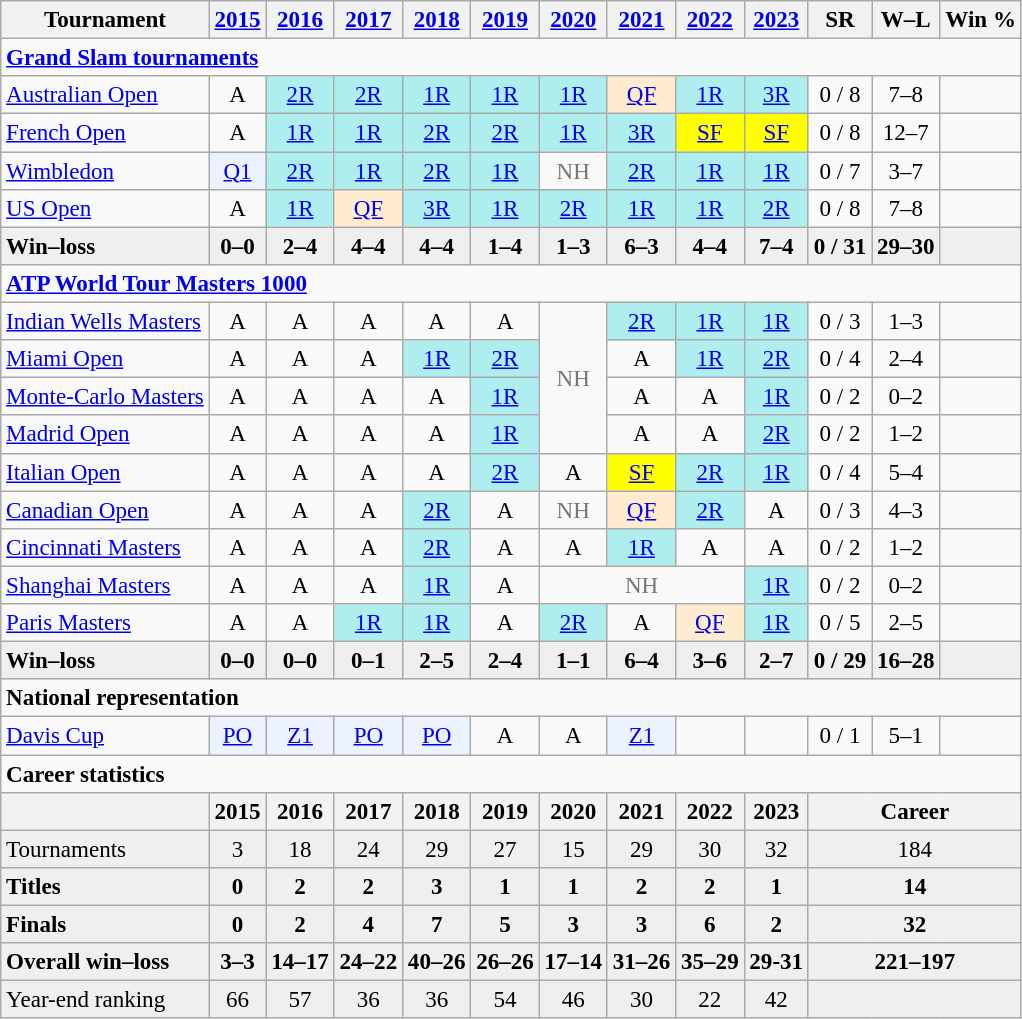<table class=wikitable style=text-align:center;font-size:96%>
<tr>
<th>Tournament</th>
<th><a href='#'>2015</a></th>
<th><a href='#'>2016</a></th>
<th><a href='#'>2017</a></th>
<th><a href='#'>2018</a></th>
<th><a href='#'>2019</a></th>
<th><a href='#'>2020</a></th>
<th><a href='#'>2021</a></th>
<th><a href='#'>2022</a></th>
<th><a href='#'>2023</a></th>
<th>SR</th>
<th>W–L</th>
<th>Win %</th>
</tr>
<tr>
<td colspan="13" align="left"><strong><a href='#'>Grand Slam tournaments</a></strong></td>
</tr>
<tr>
<td align=left><a href='#'>Australian Open</a></td>
<td>A</td>
<td bgcolor=afeeee><a href='#'>2R</a></td>
<td bgcolor=afeeee><a href='#'>2R</a></td>
<td bgcolor=afeeee><a href='#'>1R</a></td>
<td bgcolor=afeeee><a href='#'>1R</a></td>
<td bgcolor=afeeee><a href='#'>1R</a></td>
<td bgcolor=ffebcd><a href='#'>QF</a></td>
<td bgcolor=afeeee><a href='#'>1R</a></td>
<td bgcolor=afeeee><a href='#'>3R</a></td>
<td>0 / 8</td>
<td>7–8</td>
<td></td>
</tr>
<tr>
<td align=left><a href='#'>French Open</a></td>
<td>A</td>
<td bgcolor=afeeee><a href='#'>1R</a></td>
<td bgcolor=afeeee><a href='#'>1R</a></td>
<td bgcolor=afeeee><a href='#'>2R</a></td>
<td bgcolor=afeeee><a href='#'>2R</a></td>
<td bgcolor=afeeee><a href='#'>1R</a></td>
<td bgcolor=afeeee><a href='#'>3R</a></td>
<td bgcolor=yellow><a href='#'>SF</a></td>
<td bgcolor=yellow><a href='#'>SF</a></td>
<td>0 / 8</td>
<td>12–7</td>
<td></td>
</tr>
<tr>
<td align=left><a href='#'>Wimbledon</a></td>
<td bgcolor=ecf2ff><a href='#'>Q1</a></td>
<td bgcolor=afeeee><a href='#'>2R</a></td>
<td bgcolor=afeeee><a href='#'>1R</a></td>
<td bgcolor=afeeee><a href='#'>2R</a></td>
<td bgcolor=afeeee><a href='#'>1R</a></td>
<td style=color:#767676>NH</td>
<td bgcolor=afeeee><a href='#'>2R</a></td>
<td bgcolor=afeeee><a href='#'>1R</a></td>
<td bgcolor=afeeee><a href='#'>1R</a></td>
<td>0 / 7</td>
<td>3–7</td>
<td></td>
</tr>
<tr>
<td align=left><a href='#'>US Open</a></td>
<td>A</td>
<td bgcolor=afeeee><a href='#'>1R</a></td>
<td bgcolor=ffebcd><a href='#'>QF</a></td>
<td bgcolor=afeeee><a href='#'>3R</a></td>
<td bgcolor=afeeee><a href='#'>1R</a></td>
<td bgcolor=afeeee><a href='#'>2R</a></td>
<td bgcolor=afeeee><a href='#'>1R</a></td>
<td bgcolor=afeeee><a href='#'>1R</a></td>
<td bgcolor=afeeee><a href='#'>2R</a></td>
<td>0 / 8</td>
<td>7–8</td>
<td></td>
</tr>
<tr style=font-weight:bold;background:#efefef>
<td style=text-align:left>Win–loss</td>
<td>0–0</td>
<td>2–4</td>
<td>4–4</td>
<td>4–4</td>
<td>1–4</td>
<td>1–3</td>
<td>6–3</td>
<td>4–4</td>
<td>7–4</td>
<td>0 / 31</td>
<td>29–30</td>
<td></td>
</tr>
<tr>
<td colspan="13" align="left"><strong><a href='#'>ATP World Tour Masters 1000</a></strong></td>
</tr>
<tr>
<td align=left><a href='#'>Indian Wells Masters</a></td>
<td>A</td>
<td>A</td>
<td>A</td>
<td>A</td>
<td>A</td>
<td rowspan="4" style="color:#767676">NH</td>
<td bgcolor=afeeee><a href='#'>2R</a></td>
<td bgcolor=afeeee><a href='#'>1R</a></td>
<td bgcolor=afeeee><a href='#'>1R</a></td>
<td>0 / 3</td>
<td>1–3</td>
<td></td>
</tr>
<tr>
<td align=left><a href='#'>Miami Open</a></td>
<td>A</td>
<td>A</td>
<td>A</td>
<td bgcolor=afeeee><a href='#'>1R</a></td>
<td bgcolor=afeeee><a href='#'>2R</a></td>
<td>A</td>
<td bgcolor=afeeee><a href='#'>1R</a></td>
<td bgcolor=afeeee><a href='#'>2R</a></td>
<td>0 / 4</td>
<td>2–4</td>
<td></td>
</tr>
<tr>
<td align=left><a href='#'>Monte-Carlo Masters</a></td>
<td>A</td>
<td>A</td>
<td>A</td>
<td>A</td>
<td bgcolor=afeeee><a href='#'>1R</a></td>
<td>A</td>
<td>A</td>
<td bgcolor=afeeee><a href='#'>1R</a></td>
<td>0 / 2</td>
<td>0–2</td>
<td></td>
</tr>
<tr>
<td align=left><a href='#'>Madrid Open</a></td>
<td>A</td>
<td>A</td>
<td>A</td>
<td>A</td>
<td bgcolor=afeeee><a href='#'>1R</a></td>
<td>A</td>
<td>A</td>
<td bgcolor=afeeee><a href='#'>2R</a></td>
<td>0 / 2</td>
<td>1–2</td>
<td></td>
</tr>
<tr>
<td align=left><a href='#'>Italian Open</a></td>
<td>A</td>
<td>A</td>
<td>A</td>
<td>A</td>
<td bgcolor=afeeee><a href='#'>2R</a></td>
<td>A</td>
<td bgcolor=yellow><a href='#'>SF</a></td>
<td bgcolor=afeeee><a href='#'>2R</a></td>
<td bgcolor=afeeee><a href='#'>1R</a></td>
<td>0 / 4</td>
<td>5–4</td>
<td></td>
</tr>
<tr>
<td align=left><a href='#'>Canadian Open</a></td>
<td>A</td>
<td>A</td>
<td>A</td>
<td bgcolor=afeeee><a href='#'>2R</a></td>
<td>A</td>
<td style=color:#767676>NH</td>
<td bgcolor=ffebcd><a href='#'>QF</a></td>
<td bgcolor=afeeee><a href='#'>2R</a></td>
<td>A</td>
<td>0 / 3</td>
<td>4–3</td>
<td></td>
</tr>
<tr>
<td align=left><a href='#'>Cincinnati Masters</a></td>
<td>A</td>
<td>A</td>
<td>A</td>
<td bgcolor=afeeee><a href='#'>2R</a></td>
<td>A</td>
<td>A</td>
<td bgcolor=afeeee><a href='#'>1R</a></td>
<td>A</td>
<td>A</td>
<td>0 / 2</td>
<td>1–2</td>
<td></td>
</tr>
<tr>
<td align=left><a href='#'>Shanghai Masters</a></td>
<td>A</td>
<td>A</td>
<td>A</td>
<td bgcolor=afeeee><a href='#'>1R</a></td>
<td>A</td>
<td colspan=3 style=color:#767676>NH</td>
<td bgcolor=afeeee><a href='#'>1R</a></td>
<td>0 / 2</td>
<td>0–2</td>
<td></td>
</tr>
<tr>
<td align=left><a href='#'>Paris Masters</a></td>
<td>A</td>
<td>A</td>
<td bgcolor=afeeee><a href='#'>1R</a></td>
<td bgcolor=afeeee><a href='#'>1R</a></td>
<td>A</td>
<td bgcolor=afeeee><a href='#'>2R</a></td>
<td>A</td>
<td bgcolor=ffebcd><a href='#'>QF</a></td>
<td bgcolor=afeeee><a href='#'>1R</a></td>
<td>0 / 5</td>
<td>2–5</td>
<td></td>
</tr>
<tr style=font-weight:bold;background:#efefef>
<td style=text-align:left>Win–loss</td>
<td>0–0</td>
<td>0–0</td>
<td>0–1</td>
<td>2–5</td>
<td>2–4</td>
<td>1–1</td>
<td>6–4</td>
<td>3–6</td>
<td>2–7</td>
<td>0 / 29</td>
<td>16–28</td>
<td></td>
</tr>
<tr>
<td colspan="13" align="left"><strong>National representation</strong></td>
</tr>
<tr>
<td align=left><a href='#'>Davis Cup</a></td>
<td bgcolor=ecf2ff><a href='#'>PO</a></td>
<td bgcolor=ecf2ff><a href='#'>Z1</a></td>
<td bgcolor=ecf2ff><a href='#'>PO</a></td>
<td bgcolor=ecf2ff><a href='#'>PO</a></td>
<td>A</td>
<td>A</td>
<td bgcolor=ecf2ff><a href='#'>Z1</a></td>
<td></td>
<td></td>
<td>0 / 1</td>
<td>5–1</td>
<td></td>
</tr>
<tr>
<td colspan="13" align="left"><strong>Career statistics</strong></td>
</tr>
<tr>
<th></th>
<th>2015</th>
<th>2016</th>
<th>2017</th>
<th>2018</th>
<th>2019</th>
<th>2020</th>
<th>2021</th>
<th>2022</th>
<th>2023</th>
<th colspan="3">Career</th>
</tr>
<tr bgcolor=efefef>
<td style=text-align:left>Tournaments</td>
<td>3</td>
<td>18</td>
<td>24</td>
<td>29</td>
<td>27</td>
<td>15</td>
<td>29</td>
<td>30</td>
<td>32</td>
<td colspan="3">184</td>
</tr>
<tr style=font-weight:bold;background:#efefef>
<td style=text-align:left>Titles</td>
<td>0</td>
<td>2</td>
<td>2</td>
<td>3</td>
<td>1</td>
<td>1</td>
<td>2</td>
<td>2</td>
<td>1</td>
<td colspan="3">14</td>
</tr>
<tr style=font-weight:bold;background:#efefef>
<td style=text-align:left>Finals</td>
<td>0</td>
<td>2</td>
<td>4</td>
<td>7</td>
<td>5</td>
<td>3</td>
<td>3</td>
<td>6</td>
<td>2</td>
<td colspan="3">32</td>
</tr>
<tr style=font-weight:bold;background:#efefef>
<td style=text-align:left>Overall win–loss</td>
<td>3–3</td>
<td>14–17</td>
<td>24–22</td>
<td>40–26</td>
<td>26–26</td>
<td>17–14</td>
<td>31–26</td>
<td>35–29</td>
<td>29-31</td>
<td colspan="3">221–197</td>
</tr>
<tr bgcolor=efefef>
<td style=text-align:left>Year-end ranking</td>
<td>66</td>
<td>57</td>
<td>36</td>
<td>36</td>
<td>54</td>
<td>46</td>
<td>30</td>
<td>22</td>
<td>42</td>
<td colspan="3"></td>
</tr>
</table>
